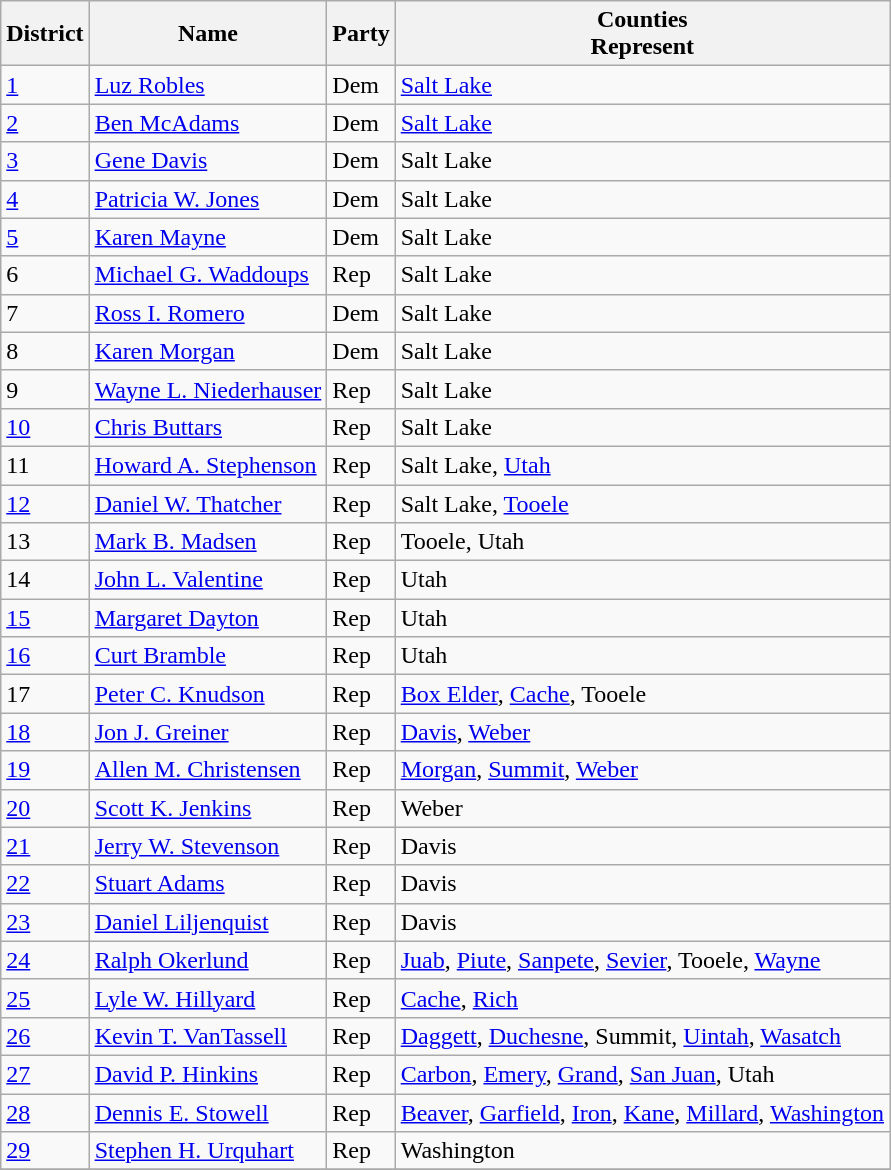<table class="wikitable">
<tr>
<th>District</th>
<th>Name</th>
<th>Party</th>
<th>Counties<br>Represent</th>
</tr>
<tr>
<td><a href='#'>1</a></td>
<td><a href='#'>Luz Robles</a></td>
<td>Dem</td>
<td><a href='#'>Salt Lake</a></td>
</tr>
<tr>
<td><a href='#'>2</a></td>
<td><a href='#'>Ben McAdams</a></td>
<td>Dem</td>
<td><a href='#'>Salt Lake</a></td>
</tr>
<tr>
<td><a href='#'>3</a></td>
<td><a href='#'>Gene Davis</a></td>
<td>Dem</td>
<td>Salt Lake</td>
</tr>
<tr>
<td><a href='#'>4</a></td>
<td><a href='#'>Patricia W. Jones</a></td>
<td>Dem</td>
<td>Salt Lake</td>
</tr>
<tr>
<td><a href='#'>5</a></td>
<td><a href='#'>Karen Mayne</a></td>
<td>Dem</td>
<td>Salt Lake</td>
</tr>
<tr>
<td>6</td>
<td><a href='#'>Michael G. Waddoups</a></td>
<td>Rep</td>
<td>Salt Lake</td>
</tr>
<tr>
<td>7</td>
<td><a href='#'>Ross I. Romero</a></td>
<td>Dem</td>
<td>Salt Lake</td>
</tr>
<tr>
<td>8</td>
<td><a href='#'>Karen Morgan</a></td>
<td>Dem</td>
<td>Salt Lake</td>
</tr>
<tr>
<td>9</td>
<td><a href='#'>Wayne L. Niederhauser</a></td>
<td>Rep</td>
<td>Salt Lake</td>
</tr>
<tr>
<td><a href='#'>10</a></td>
<td><a href='#'>Chris Buttars</a></td>
<td>Rep</td>
<td>Salt Lake</td>
</tr>
<tr>
<td>11</td>
<td><a href='#'>Howard A. Stephenson</a></td>
<td>Rep</td>
<td>Salt Lake, <a href='#'>Utah</a></td>
</tr>
<tr>
<td><a href='#'>12</a></td>
<td><a href='#'>Daniel W. Thatcher</a></td>
<td>Rep</td>
<td>Salt Lake, <a href='#'>Tooele</a></td>
</tr>
<tr>
<td>13</td>
<td><a href='#'>Mark B. Madsen</a></td>
<td>Rep</td>
<td>Tooele, Utah</td>
</tr>
<tr>
<td>14</td>
<td><a href='#'>John L. Valentine</a></td>
<td>Rep</td>
<td>Utah</td>
</tr>
<tr>
<td><a href='#'>15</a></td>
<td><a href='#'>Margaret Dayton</a></td>
<td>Rep</td>
<td>Utah</td>
</tr>
<tr>
<td><a href='#'>16</a></td>
<td><a href='#'>Curt Bramble</a></td>
<td>Rep</td>
<td>Utah</td>
</tr>
<tr>
<td>17</td>
<td><a href='#'>Peter C. Knudson</a></td>
<td>Rep</td>
<td><a href='#'>Box Elder</a>, <a href='#'>Cache</a>, Tooele</td>
</tr>
<tr>
<td><a href='#'>18</a></td>
<td><a href='#'>Jon J. Greiner</a></td>
<td>Rep</td>
<td><a href='#'>Davis</a>, <a href='#'>Weber</a></td>
</tr>
<tr>
<td><a href='#'>19</a></td>
<td><a href='#'>Allen M. Christensen</a></td>
<td>Rep</td>
<td><a href='#'>Morgan</a>, <a href='#'>Summit</a>, <a href='#'>Weber</a></td>
</tr>
<tr>
<td><a href='#'>20</a></td>
<td><a href='#'>Scott K. Jenkins</a></td>
<td>Rep</td>
<td>Weber</td>
</tr>
<tr>
<td><a href='#'>21</a></td>
<td><a href='#'>Jerry W. Stevenson</a></td>
<td>Rep</td>
<td>Davis</td>
</tr>
<tr>
<td><a href='#'>22</a></td>
<td><a href='#'>Stuart Adams</a></td>
<td>Rep</td>
<td>Davis</td>
</tr>
<tr>
<td><a href='#'>23</a></td>
<td><a href='#'>Daniel Liljenquist</a></td>
<td>Rep</td>
<td>Davis</td>
</tr>
<tr>
<td><a href='#'>24</a></td>
<td><a href='#'>Ralph Okerlund</a></td>
<td>Rep</td>
<td><a href='#'>Juab</a>, <a href='#'>Piute</a>, <a href='#'>Sanpete</a>, <a href='#'>Sevier</a>, Tooele, <a href='#'>Wayne</a></td>
</tr>
<tr>
<td><a href='#'>25</a></td>
<td><a href='#'>Lyle W. Hillyard</a></td>
<td>Rep</td>
<td><a href='#'>Cache</a>, <a href='#'>Rich</a></td>
</tr>
<tr>
<td><a href='#'>26</a></td>
<td><a href='#'>Kevin T. VanTassell</a></td>
<td>Rep</td>
<td><a href='#'>Daggett</a>, <a href='#'>Duchesne</a>, Summit, <a href='#'>Uintah</a>, <a href='#'>Wasatch</a></td>
</tr>
<tr>
<td><a href='#'>27</a></td>
<td><a href='#'>David P. Hinkins</a></td>
<td>Rep</td>
<td><a href='#'>Carbon</a>, <a href='#'>Emery</a>, <a href='#'>Grand</a>, <a href='#'>San Juan</a>, Utah</td>
</tr>
<tr>
<td><a href='#'>28</a></td>
<td><a href='#'>Dennis E. Stowell</a></td>
<td>Rep</td>
<td><a href='#'>Beaver</a>, <a href='#'>Garfield</a>, <a href='#'>Iron</a>, <a href='#'>Kane</a>, <a href='#'>Millard</a>, <a href='#'>Washington</a></td>
</tr>
<tr>
<td><a href='#'>29</a></td>
<td><a href='#'>Stephen H. Urquhart</a></td>
<td>Rep</td>
<td>Washington</td>
</tr>
<tr>
</tr>
</table>
